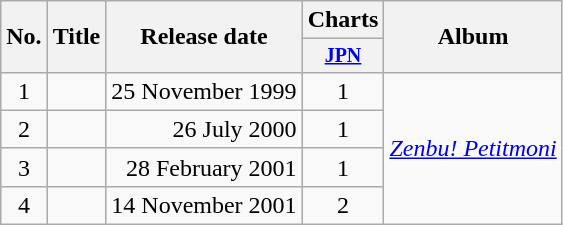<table class="wikitable" style="text-align:center;">
<tr>
<th rowspan="2">No.</th>
<th rowspan="2">Title</th>
<th rowspan="2">Release date</th>
<th>Charts</th>
<th rowspan="2">Album</th>
</tr>
<tr style="font-size:smaller;">
<th style="width:45px;"><a href='#'>JPN</a></th>
</tr>
<tr>
<td>1</td>
<td align="left"></td>
<td align="right">25 November 1999</td>
<td>1</td>
<td align="left" rowspan="4"><em><a href='#'>Zenbu! Petitmoni</a></em></td>
</tr>
<tr>
<td>2</td>
<td align="left"></td>
<td align="right">26 July 2000</td>
<td>1</td>
</tr>
<tr>
<td>3</td>
<td align="left"></td>
<td align="right">28 February 2001</td>
<td>1</td>
</tr>
<tr>
<td>4</td>
<td align="left"></td>
<td align="right">14 November 2001</td>
<td>2</td>
</tr>
</table>
